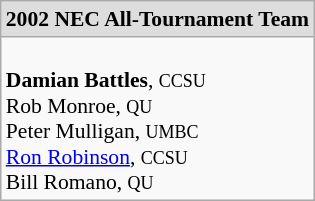<table class="wikitable" style="white-space:nowrap; font-size:90%;">
<tr>
<td colspan="7" style="text-align:center; background:#ddd;"><strong>2002 NEC  All-Tournament Team</strong></td>
</tr>
<tr>
<td><br><strong>Damian Battles</strong>, <small>CCSU</small><br>
Rob Monroe, <small>QU</small><br>
Peter Mulligan, <small>UMBC</small><br>
<a href='#'>Ron Robinson</a>, <small>CCSU</small><br>
Bill Romano, <small>QU</small><br></td>
</tr>
</table>
